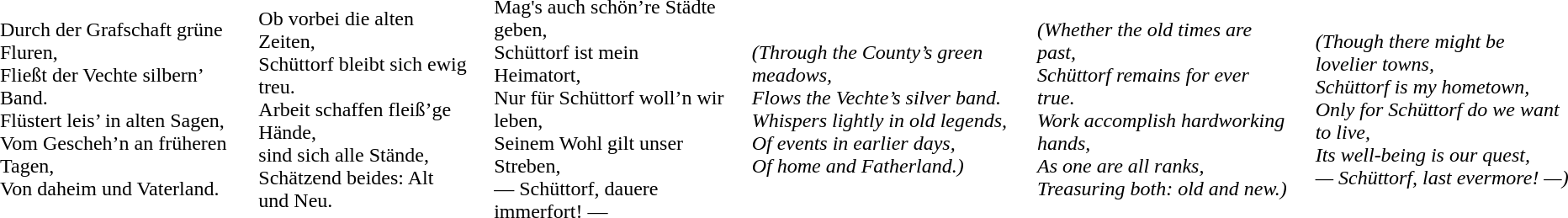<table border="0" cellpadding="10" cellspacing="0">
<tr>
<td><br>Durch der Grafschaft grüne Fluren,<br>Fließt der Vechte silbern’ Band.<br>Flüstert leis’ in alten Sagen,<br>Vom Gescheh’n an früheren Tagen,<br>Von daheim und Vaterland.</td>
<td><br>Ob vorbei die alten Zeiten,<br>Schüttorf bleibt sich ewig treu.<br>Arbeit schaffen fleiß’ge Hände,<br> sind sich alle Stände,<br>Schätzend beides: Alt und Neu.</td>
<td><br>Mag's auch schön’re Städte geben,<br>Schüttorf ist mein Heimatort,<br>Nur für Schüttorf woll’n wir leben,<br>Seinem Wohl gilt unser Streben,<br>— Schüttorf, dauere immerfort! —</td>
<td><br><em>(Through the County’s green meadows,<br>Flows the Vechte’s silver band.<br>Whispers lightly in old legends,<br>Of events in earlier days,<br>Of home and Fatherland.)</em></td>
<td><br><em>(Whether the old times are past,<br>Schüttorf remains for ever true.<br>Work accomplish hardworking hands,<br>As one are all ranks,<br>Treasuring both: old and new.)</em></td>
<td><br><em>(Though there might be lovelier towns,<br>Schüttorf is my hometown,<br>Only for Schüttorf do we want to live,<br>Its well-being is our quest,<br>— Schüttorf, last evermore! —)</em></td>
</tr>
<tr>
</tr>
</table>
